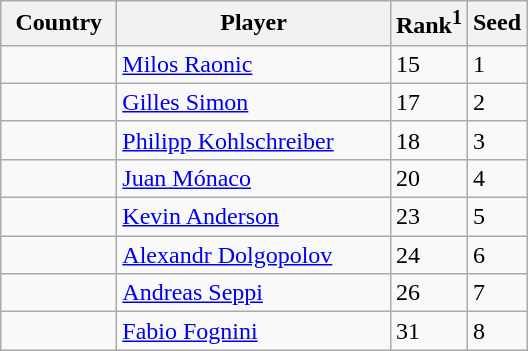<table class="wikitable" border="1">
<tr>
<th width="70">Country</th>
<th width="175">Player</th>
<th>Rank<sup>1</sup></th>
<th>Seed</th>
</tr>
<tr>
<td></td>
<td><a href='#'>Milos Raonic</a></td>
<td>15</td>
<td>1</td>
</tr>
<tr>
<td></td>
<td><a href='#'>Gilles Simon</a></td>
<td>17</td>
<td>2</td>
</tr>
<tr>
<td></td>
<td><a href='#'>Philipp Kohlschreiber</a></td>
<td>18</td>
<td>3</td>
</tr>
<tr>
<td></td>
<td><a href='#'>Juan Mónaco</a></td>
<td>20</td>
<td>4</td>
</tr>
<tr>
<td></td>
<td><a href='#'>Kevin Anderson</a></td>
<td>23</td>
<td>5</td>
</tr>
<tr>
<td></td>
<td><a href='#'>Alexandr Dolgopolov</a></td>
<td>24</td>
<td>6</td>
</tr>
<tr>
<td></td>
<td><a href='#'>Andreas Seppi</a></td>
<td>26</td>
<td>7</td>
</tr>
<tr>
<td></td>
<td><a href='#'>Fabio Fognini</a></td>
<td>31</td>
<td>8</td>
</tr>
</table>
